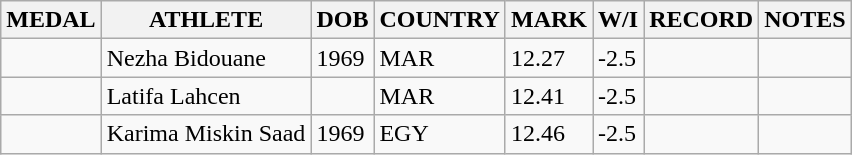<table class="wikitable">
<tr>
<th>MEDAL</th>
<th>ATHLETE</th>
<th>DOB</th>
<th>COUNTRY</th>
<th>MARK</th>
<th>W/I</th>
<th>RECORD</th>
<th>NOTES</th>
</tr>
<tr>
<td></td>
<td>Nezha Bidouane</td>
<td>1969</td>
<td>MAR</td>
<td>12.27</td>
<td>-2.5</td>
<td></td>
<td></td>
</tr>
<tr>
<td></td>
<td>Latifa Lahcen</td>
<td></td>
<td>MAR</td>
<td>12.41</td>
<td>-2.5</td>
<td></td>
<td></td>
</tr>
<tr>
<td></td>
<td>Karima Miskin Saad</td>
<td>1969</td>
<td>EGY</td>
<td>12.46</td>
<td>-2.5</td>
<td></td>
<td></td>
</tr>
</table>
